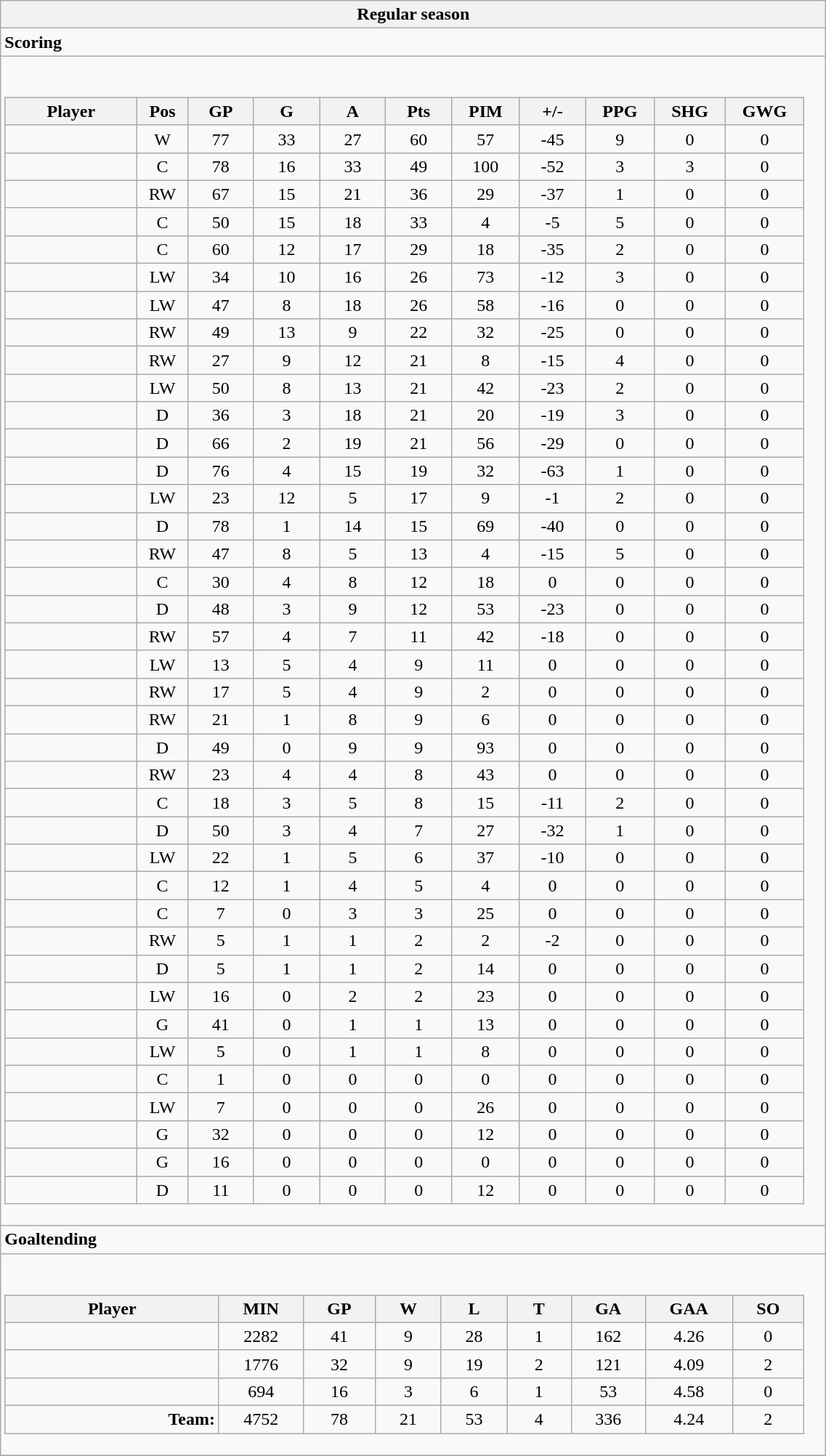<table class="wikitable collapsible" width="60%" border="1">
<tr>
<th>Regular season</th>
</tr>
<tr>
<td class="tocccolors"><strong>Scoring</strong></td>
</tr>
<tr>
<td><br><table class="wikitable sortable">
<tr ALIGN="center">
<th bgcolor="#DDDDFF" width="10%">Player</th>
<th bgcolor="#DDDDFF" width="3%" title="Position">Pos</th>
<th bgcolor="#DDDDFF" width="5%" title="Games played">GP</th>
<th bgcolor="#DDDDFF" width="5%" title="Goals">G</th>
<th bgcolor="#DDDDFF" width="5%" title="Assists">A</th>
<th bgcolor="#DDDDFF" width="5%" title="Points">Pts</th>
<th bgcolor="#DDDDFF" width="5%" title="Penalties in Minutes">PIM</th>
<th bgcolor="#DDDDFF" width="5%" title="Plus/minus">+/-</th>
<th bgcolor="#DDDDFF" width="5%" title="Power play goals">PPG</th>
<th bgcolor="#DDDDFF" width="5%" title="Short-handed goals">SHG</th>
<th bgcolor="#DDDDFF" width="5%" title="Game-winning goals">GWG</th>
</tr>
<tr align="center">
<td align="right"></td>
<td>W</td>
<td>77</td>
<td>33</td>
<td>27</td>
<td>60</td>
<td>57</td>
<td>-45</td>
<td>9</td>
<td>0</td>
<td>0</td>
</tr>
<tr align="center">
<td align="right"></td>
<td>C</td>
<td>78</td>
<td>16</td>
<td>33</td>
<td>49</td>
<td>100</td>
<td>-52</td>
<td>3</td>
<td>3</td>
<td>0</td>
</tr>
<tr align="center">
<td align="right"></td>
<td>RW</td>
<td>67</td>
<td>15</td>
<td>21</td>
<td>36</td>
<td>29</td>
<td>-37</td>
<td>1</td>
<td>0</td>
<td>0</td>
</tr>
<tr align="center">
<td align="right"></td>
<td>C</td>
<td>50</td>
<td>15</td>
<td>18</td>
<td>33</td>
<td>4</td>
<td>-5</td>
<td>5</td>
<td>0</td>
<td>0</td>
</tr>
<tr align="center">
<td align="right"></td>
<td>C</td>
<td>60</td>
<td>12</td>
<td>17</td>
<td>29</td>
<td>18</td>
<td>-35</td>
<td>2</td>
<td>0</td>
<td>0</td>
</tr>
<tr align="center">
<td align="right"></td>
<td>LW</td>
<td>34</td>
<td>10</td>
<td>16</td>
<td>26</td>
<td>73</td>
<td>-12</td>
<td>3</td>
<td>0</td>
<td>0</td>
</tr>
<tr align="center">
<td align="right"></td>
<td>LW</td>
<td>47</td>
<td>8</td>
<td>18</td>
<td>26</td>
<td>58</td>
<td>-16</td>
<td>0</td>
<td>0</td>
<td>0</td>
</tr>
<tr align="center">
<td align="right"></td>
<td>RW</td>
<td>49</td>
<td>13</td>
<td>9</td>
<td>22</td>
<td>32</td>
<td>-25</td>
<td>0</td>
<td>0</td>
<td>0</td>
</tr>
<tr align="center">
<td align="right"></td>
<td>RW</td>
<td>27</td>
<td>9</td>
<td>12</td>
<td>21</td>
<td>8</td>
<td>-15</td>
<td>4</td>
<td>0</td>
<td>0</td>
</tr>
<tr align="center">
<td align="right"></td>
<td>LW</td>
<td>50</td>
<td>8</td>
<td>13</td>
<td>21</td>
<td>42</td>
<td>-23</td>
<td>2</td>
<td>0</td>
<td>0</td>
</tr>
<tr align="center">
<td align="right"></td>
<td>D</td>
<td>36</td>
<td>3</td>
<td>18</td>
<td>21</td>
<td>20</td>
<td>-19</td>
<td>3</td>
<td>0</td>
<td>0</td>
</tr>
<tr align="center">
<td align="right"></td>
<td>D</td>
<td>66</td>
<td>2</td>
<td>19</td>
<td>21</td>
<td>56</td>
<td>-29</td>
<td>0</td>
<td>0</td>
<td>0</td>
</tr>
<tr align="center">
<td align="right"></td>
<td>D</td>
<td>76</td>
<td>4</td>
<td>15</td>
<td>19</td>
<td>32</td>
<td>-63</td>
<td>1</td>
<td>0</td>
<td>0</td>
</tr>
<tr align="center">
<td align="right"></td>
<td>LW</td>
<td>23</td>
<td>12</td>
<td>5</td>
<td>17</td>
<td>9</td>
<td>-1</td>
<td>2</td>
<td>0</td>
<td>0</td>
</tr>
<tr align="center">
<td align="right"></td>
<td>D</td>
<td>78</td>
<td>1</td>
<td>14</td>
<td>15</td>
<td>69</td>
<td>-40</td>
<td>0</td>
<td>0</td>
<td>0</td>
</tr>
<tr align="center">
<td align="right"></td>
<td>RW</td>
<td>47</td>
<td>8</td>
<td>5</td>
<td>13</td>
<td>4</td>
<td>-15</td>
<td>5</td>
<td>0</td>
<td>0</td>
</tr>
<tr align="center">
<td align="right"></td>
<td>C</td>
<td>30</td>
<td>4</td>
<td>8</td>
<td>12</td>
<td>18</td>
<td>0</td>
<td>0</td>
<td>0</td>
<td>0</td>
</tr>
<tr align="center">
<td align="right"></td>
<td>D</td>
<td>48</td>
<td>3</td>
<td>9</td>
<td>12</td>
<td>53</td>
<td>-23</td>
<td>0</td>
<td>0</td>
<td>0</td>
</tr>
<tr align="center">
<td align="right"></td>
<td>RW</td>
<td>57</td>
<td>4</td>
<td>7</td>
<td>11</td>
<td>42</td>
<td>-18</td>
<td>0</td>
<td>0</td>
<td>0</td>
</tr>
<tr align="center">
<td align="right"></td>
<td>LW</td>
<td>13</td>
<td>5</td>
<td>4</td>
<td>9</td>
<td>11</td>
<td>0</td>
<td>0</td>
<td>0</td>
<td>0</td>
</tr>
<tr align="center">
<td align="right"></td>
<td>RW</td>
<td>17</td>
<td>5</td>
<td>4</td>
<td>9</td>
<td>2</td>
<td>0</td>
<td>0</td>
<td>0</td>
<td>0</td>
</tr>
<tr align="center">
<td align="right"></td>
<td>RW</td>
<td>21</td>
<td>1</td>
<td>8</td>
<td>9</td>
<td>6</td>
<td>0</td>
<td>0</td>
<td>0</td>
<td>0</td>
</tr>
<tr align="center">
<td align="right"></td>
<td>D</td>
<td>49</td>
<td>0</td>
<td>9</td>
<td>9</td>
<td>93</td>
<td>0</td>
<td>0</td>
<td>0</td>
<td>0</td>
</tr>
<tr align="center">
<td align="right"></td>
<td>RW</td>
<td>23</td>
<td>4</td>
<td>4</td>
<td>8</td>
<td>43</td>
<td>0</td>
<td>0</td>
<td>0</td>
<td>0</td>
</tr>
<tr align="center">
<td align="right"></td>
<td>C</td>
<td>18</td>
<td>3</td>
<td>5</td>
<td>8</td>
<td>15</td>
<td>-11</td>
<td>2</td>
<td>0</td>
<td>0</td>
</tr>
<tr align="center">
<td align="right"></td>
<td>D</td>
<td>50</td>
<td>3</td>
<td>4</td>
<td>7</td>
<td>27</td>
<td>-32</td>
<td>1</td>
<td>0</td>
<td>0</td>
</tr>
<tr align="center">
<td align="right"></td>
<td>LW</td>
<td>22</td>
<td>1</td>
<td>5</td>
<td>6</td>
<td>37</td>
<td>-10</td>
<td>0</td>
<td>0</td>
<td>0</td>
</tr>
<tr align="center">
<td align="right"></td>
<td>C</td>
<td>12</td>
<td>1</td>
<td>4</td>
<td>5</td>
<td>4</td>
<td>0</td>
<td>0</td>
<td>0</td>
<td>0</td>
</tr>
<tr align="center">
<td align="right"></td>
<td>C</td>
<td>7</td>
<td>0</td>
<td>3</td>
<td>3</td>
<td>25</td>
<td>0</td>
<td>0</td>
<td>0</td>
<td>0</td>
</tr>
<tr align="center">
<td align="right"></td>
<td>RW</td>
<td>5</td>
<td>1</td>
<td>1</td>
<td>2</td>
<td>2</td>
<td>-2</td>
<td>0</td>
<td>0</td>
<td>0</td>
</tr>
<tr align="center">
<td align="right"></td>
<td>D</td>
<td>5</td>
<td>1</td>
<td>1</td>
<td>2</td>
<td>14</td>
<td>0</td>
<td>0</td>
<td>0</td>
<td>0</td>
</tr>
<tr align="center">
<td align="right"></td>
<td>LW</td>
<td>16</td>
<td>0</td>
<td>2</td>
<td>2</td>
<td>23</td>
<td>0</td>
<td>0</td>
<td>0</td>
<td>0</td>
</tr>
<tr align="center">
<td align="right"></td>
<td>G</td>
<td>41</td>
<td>0</td>
<td>1</td>
<td>1</td>
<td>13</td>
<td>0</td>
<td>0</td>
<td>0</td>
<td>0</td>
</tr>
<tr align="center">
<td align="right"></td>
<td>LW</td>
<td>5</td>
<td>0</td>
<td>1</td>
<td>1</td>
<td>8</td>
<td>0</td>
<td>0</td>
<td>0</td>
<td>0</td>
</tr>
<tr align="center">
<td align="right"></td>
<td>C</td>
<td>1</td>
<td>0</td>
<td>0</td>
<td>0</td>
<td>0</td>
<td>0</td>
<td>0</td>
<td>0</td>
<td>0</td>
</tr>
<tr align="center">
<td align="right"></td>
<td>LW</td>
<td>7</td>
<td>0</td>
<td>0</td>
<td>0</td>
<td>26</td>
<td>0</td>
<td>0</td>
<td>0</td>
<td>0</td>
</tr>
<tr align="center">
<td align="right"></td>
<td>G</td>
<td>32</td>
<td>0</td>
<td>0</td>
<td>0</td>
<td>12</td>
<td>0</td>
<td>0</td>
<td>0</td>
<td>0</td>
</tr>
<tr align="center">
<td align="right"></td>
<td>G</td>
<td>16</td>
<td>0</td>
<td>0</td>
<td>0</td>
<td>0</td>
<td>0</td>
<td>0</td>
<td>0</td>
<td>0</td>
</tr>
<tr align="center">
<td align="right"></td>
<td>D</td>
<td>11</td>
<td>0</td>
<td>0</td>
<td>0</td>
<td>12</td>
<td>0</td>
<td>0</td>
<td>0</td>
<td>0</td>
</tr>
</table>
</td>
</tr>
<tr>
<td class="toccolors"><strong>Goaltending</strong></td>
</tr>
<tr>
<td><br><table class="wikitable sortable">
<tr>
<th bgcolor="#DDDDFF" width="10%">Player</th>
<th width="3%" bgcolor="#DDDDFF" title="Minutes played">MIN</th>
<th width="3%" bgcolor="#DDDDFF" title="Games played in">GP</th>
<th width="3%" bgcolor="#DDDDFF" title="Wins">W</th>
<th width="3%" bgcolor="#DDDDFF"title="Losses">L</th>
<th width="3%" bgcolor="#DDDDFF" title="Ties">T</th>
<th width="3%" bgcolor="#DDDDFF" title="Goals against">GA</th>
<th width="3%" bgcolor="#DDDDFF" title="Goals against average">GAA</th>
<th width="3%" bgcolor="#DDDDFF"title="Shut-outs">SO</th>
</tr>
<tr align="center">
<td align="right"></td>
<td>2282</td>
<td>41</td>
<td>9</td>
<td>28</td>
<td>1</td>
<td>162</td>
<td>4.26</td>
<td>0</td>
</tr>
<tr align="center">
<td align="right"></td>
<td>1776</td>
<td>32</td>
<td>9</td>
<td>19</td>
<td>2</td>
<td>121</td>
<td>4.09</td>
<td>2</td>
</tr>
<tr align="center">
<td align="right"></td>
<td>694</td>
<td>16</td>
<td>3</td>
<td>6</td>
<td>1</td>
<td>53</td>
<td>4.58</td>
<td>0</td>
</tr>
<tr align="center">
<td align="right"><strong>Team:</strong></td>
<td>4752</td>
<td>78</td>
<td>21</td>
<td>53</td>
<td>4</td>
<td>336</td>
<td>4.24</td>
<td>2</td>
</tr>
</table>
</td>
</tr>
<tr>
</tr>
</table>
